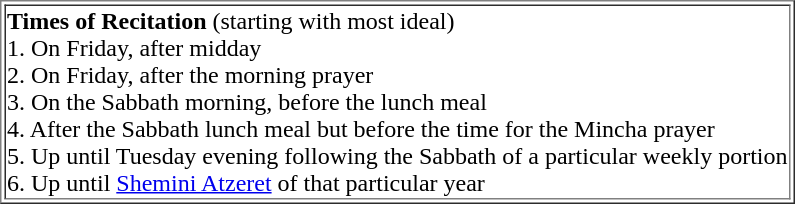<table style="float: right;" border="1">
<tr>
<td><strong>Times of Recitation</strong> (starting with most ideal)<br>1. On Friday, after midday<br>2. On Friday, after the morning prayer<br>3. On the Sabbath morning, before the lunch meal<br>4. After the Sabbath lunch meal but before the time for the Mincha prayer<br>5. Up until Tuesday evening following the Sabbath of a particular weekly portion<br>6. Up until <a href='#'>Shemini Atzeret</a> of that particular year</td>
</tr>
</table>
